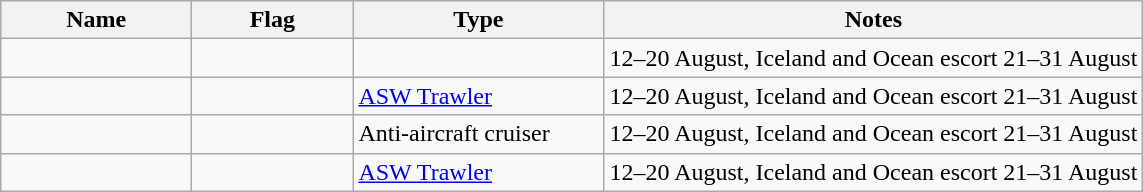<table class="wikitable sortable">
<tr>
<th scope="col" width="120px">Name</th>
<th scope="col" width="100px">Flag</th>
<th scope="col" width="160px">Type</th>
<th>Notes</th>
</tr>
<tr>
<td></td>
<td></td>
<td></td>
<td>12–20 August, Iceland and Ocean escort 21–31 August</td>
</tr>
<tr>
<td></td>
<td></td>
<td><a href='#'>ASW Trawler</a></td>
<td>12–20 August, Iceland and Ocean escort 21–31 August</td>
</tr>
<tr>
<td></td>
<td></td>
<td>Anti-aircraft cruiser</td>
<td>12–20 August, Iceland and Ocean escort 21–31 August</td>
</tr>
<tr>
<td></td>
<td></td>
<td><a href='#'>ASW Trawler</a></td>
<td>12–20 August, Iceland and Ocean escort 21–31 August</td>
</tr>
</table>
